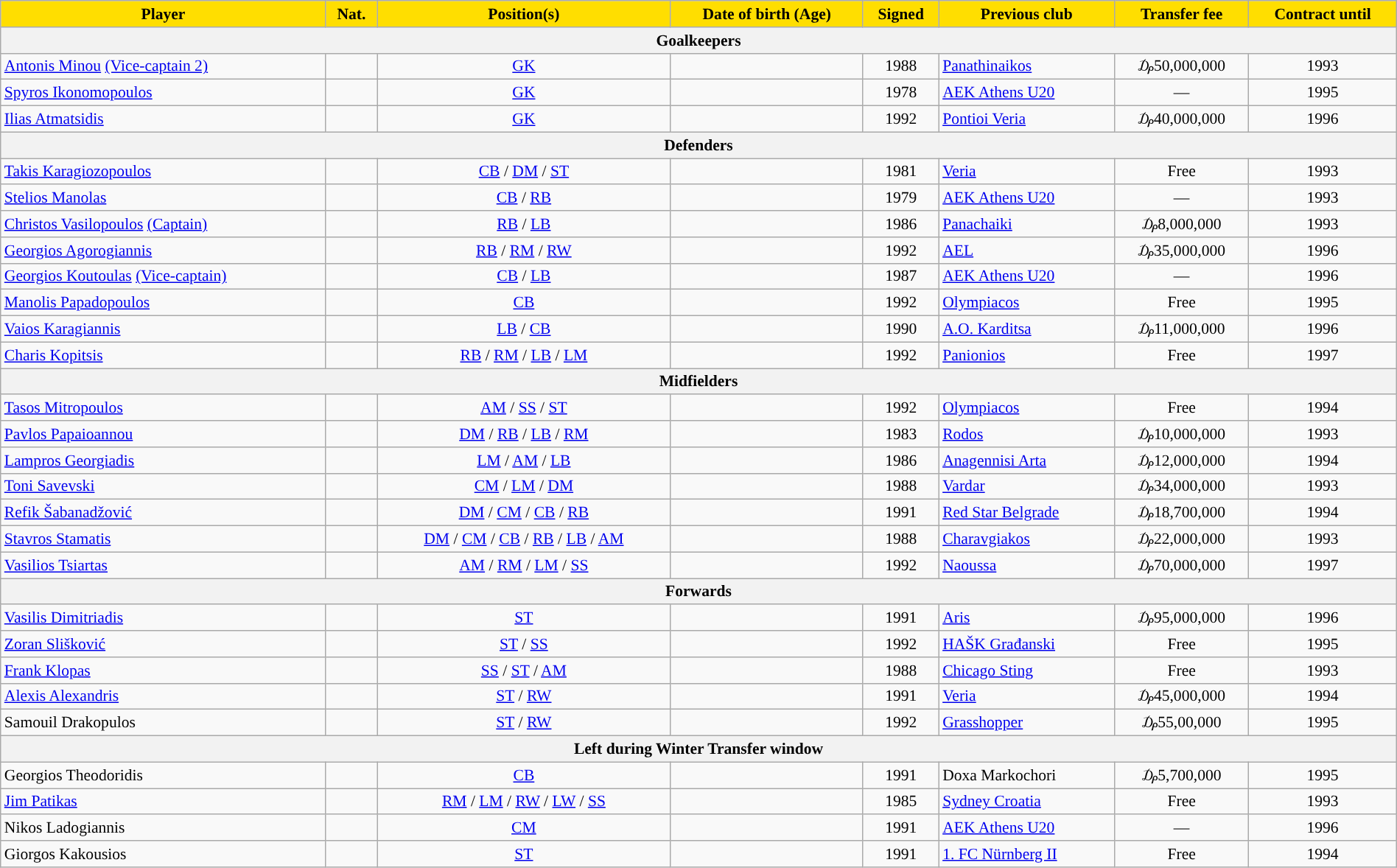<table class="wikitable" style="text-align:center; font-size:90%;width:100%;">
<tr>
<th style="background:#FFDE00">Player</th>
<th style="background:#FFDE00">Nat.</th>
<th style="background:#FFDE00">Position(s)</th>
<th style="background:#FFDE00">Date of birth (Age)</th>
<th style="background:#FFDE00">Signed</th>
<th style="background:#FFDE00">Previous club</th>
<th style="background:#FFDE00">Transfer fee</th>
<th style="background:#FFDE00">Contract until</th>
</tr>
<tr>
<th colspan="8">Goalkeepers</th>
</tr>
<tr>
<td align=left><a href='#'>Antonis Minou</a> <a href='#'>(Vice-captain 2)</a></td>
<td></td>
<td><a href='#'>GK</a></td>
<td></td>
<td>1988</td>
<td align=left> <a href='#'>Panathinaikos</a></td>
<td>₯50,000,000</td>
<td>1993</td>
</tr>
<tr>
<td align=left><a href='#'>Spyros Ikonomopoulos</a></td>
<td></td>
<td><a href='#'>GK</a></td>
<td></td>
<td>1978</td>
<td align=left> <a href='#'>AEK Athens U20</a></td>
<td>—</td>
<td>1995</td>
</tr>
<tr>
<td align=left><a href='#'>Ilias Atmatsidis</a></td>
<td></td>
<td><a href='#'>GK</a></td>
<td></td>
<td>1992</td>
<td align=left> <a href='#'>Pontioi Veria</a></td>
<td>₯40,000,000</td>
<td>1996</td>
</tr>
<tr>
<th colspan="8">Defenders</th>
</tr>
<tr>
<td align=left><a href='#'>Takis Karagiozopoulos</a></td>
<td></td>
<td><a href='#'>CB</a> / <a href='#'>DM</a> / <a href='#'>ST</a></td>
<td></td>
<td>1981</td>
<td align=left> <a href='#'>Veria</a></td>
<td>Free</td>
<td>1993</td>
</tr>
<tr>
<td align=left><a href='#'>Stelios Manolas</a></td>
<td></td>
<td><a href='#'>CB</a> / <a href='#'>RB</a></td>
<td></td>
<td>1979</td>
<td align=left> <a href='#'>AEK Athens U20</a></td>
<td>—</td>
<td>1993</td>
</tr>
<tr>
<td align=left><a href='#'>Christos Vasilopoulos</a> <a href='#'>(Captain)</a></td>
<td></td>
<td><a href='#'>RB</a> / <a href='#'>LB</a></td>
<td></td>
<td>1986</td>
<td align=left> <a href='#'>Panachaiki</a></td>
<td>₯8,000,000</td>
<td>1993</td>
</tr>
<tr>
<td align=left><a href='#'>Georgios Agorogiannis</a></td>
<td></td>
<td><a href='#'>RB</a> / <a href='#'>RM</a> / <a href='#'>RW</a></td>
<td></td>
<td>1992</td>
<td align=left> <a href='#'>AEL</a></td>
<td>₯35,000,000</td>
<td>1996</td>
</tr>
<tr>
<td align=left><a href='#'>Georgios Koutoulas</a> <a href='#'>(Vice-captain)</a></td>
<td></td>
<td><a href='#'>CB</a> / <a href='#'>LB</a></td>
<td></td>
<td>1987</td>
<td align=left> <a href='#'>AEK Athens U20</a></td>
<td>—</td>
<td>1996</td>
</tr>
<tr>
<td align=left><a href='#'>Manolis Papadopoulos</a></td>
<td></td>
<td><a href='#'>CB</a></td>
<td></td>
<td>1992</td>
<td align=left> <a href='#'>Olympiacos</a></td>
<td>Free</td>
<td>1995</td>
</tr>
<tr>
<td align=left><a href='#'>Vaios Karagiannis</a></td>
<td></td>
<td><a href='#'>LB</a> / <a href='#'>CB</a></td>
<td></td>
<td>1990</td>
<td align=left> <a href='#'>A.O. Karditsa</a></td>
<td>₯11,000,000</td>
<td>1996</td>
</tr>
<tr>
<td align=left><a href='#'>Charis Kopitsis</a></td>
<td></td>
<td><a href='#'>RB</a> / <a href='#'>RM</a> / <a href='#'>LB</a> / <a href='#'>LM</a></td>
<td></td>
<td>1992</td>
<td align=left> <a href='#'>Panionios</a></td>
<td>Free</td>
<td>1997</td>
</tr>
<tr>
<th colspan="8">Midfielders</th>
</tr>
<tr>
<td align=left><a href='#'>Tasos Mitropoulos</a></td>
<td></td>
<td><a href='#'>AM</a> / <a href='#'>SS</a> / <a href='#'>ST</a></td>
<td></td>
<td>1992</td>
<td align=left> <a href='#'>Olympiacos</a></td>
<td>Free</td>
<td>1994</td>
</tr>
<tr>
<td align=left><a href='#'>Pavlos Papaioannou</a></td>
<td></td>
<td><a href='#'>DM</a> / <a href='#'>RB</a> / <a href='#'>LB</a> / <a href='#'>RM</a></td>
<td></td>
<td>1983</td>
<td align=left> <a href='#'>Rodos</a></td>
<td>₯10,000,000</td>
<td>1993</td>
</tr>
<tr>
<td align=left><a href='#'>Lampros Georgiadis</a></td>
<td></td>
<td><a href='#'>LM</a> / <a href='#'>AM</a> / <a href='#'>LB</a></td>
<td></td>
<td>1986</td>
<td align=left> <a href='#'>Anagennisi Arta</a></td>
<td>₯12,000,000</td>
<td>1994</td>
</tr>
<tr>
<td align=left><a href='#'>Toni Savevski</a></td>
<td></td>
<td><a href='#'>CM</a> / <a href='#'>LM</a> / <a href='#'>DM</a></td>
<td></td>
<td>1988</td>
<td align=left> <a href='#'>Vardar</a></td>
<td>₯34,000,000</td>
<td>1993</td>
</tr>
<tr>
<td align=left><a href='#'>Refik Šabanadžović</a></td>
<td></td>
<td><a href='#'>DM</a> / <a href='#'>CM</a> / <a href='#'>CB</a> / <a href='#'>RB</a></td>
<td></td>
<td>1991</td>
<td align=left> <a href='#'>Red Star Belgrade</a></td>
<td>₯18,700,000</td>
<td>1994</td>
</tr>
<tr>
<td align=left><a href='#'>Stavros Stamatis</a></td>
<td></td>
<td><a href='#'>DM</a> / <a href='#'>CM</a> / <a href='#'>CB</a> / <a href='#'>RB</a> / <a href='#'>LB</a> /  <a href='#'>AM</a></td>
<td></td>
<td>1988</td>
<td align=left> <a href='#'>Charavgiakos</a></td>
<td>₯22,000,000</td>
<td>1993</td>
</tr>
<tr>
<td align=left><a href='#'>Vasilios Tsiartas</a></td>
<td></td>
<td><a href='#'>AM</a> / <a href='#'>RM</a> / <a href='#'>LM</a> / <a href='#'>SS</a></td>
<td></td>
<td>1992</td>
<td align=left> <a href='#'>Naoussa</a></td>
<td>₯70,000,000</td>
<td>1997</td>
</tr>
<tr>
<th colspan="8">Forwards</th>
</tr>
<tr>
<td align=left><a href='#'>Vasilis Dimitriadis</a></td>
<td></td>
<td><a href='#'>ST</a></td>
<td></td>
<td>1991</td>
<td align=left> <a href='#'>Aris</a></td>
<td>₯95,000,000</td>
<td>1996</td>
</tr>
<tr>
<td align=left><a href='#'>Zoran Slišković</a></td>
<td></td>
<td><a href='#'>ST</a> / <a href='#'>SS</a></td>
<td></td>
<td>1992</td>
<td align=left> <a href='#'>HAŠK Građanski</a></td>
<td>Free</td>
<td>1995</td>
</tr>
<tr>
<td align=left><a href='#'>Frank Klopas</a></td>
<td></td>
<td><a href='#'>SS</a> / <a href='#'>ST</a> / <a href='#'>AM</a></td>
<td></td>
<td>1988</td>
<td align=left> <a href='#'>Chicago Sting</a></td>
<td>Free</td>
<td>1993</td>
</tr>
<tr>
<td align=left><a href='#'>Alexis Alexandris</a></td>
<td></td>
<td><a href='#'>ST</a> / <a href='#'>RW</a></td>
<td></td>
<td>1991</td>
<td align=left> <a href='#'>Veria</a></td>
<td>₯45,000,000</td>
<td>1994</td>
</tr>
<tr>
<td align=left>Samouil Drakopulos</td>
<td></td>
<td><a href='#'>ST</a> / <a href='#'>RW</a></td>
<td></td>
<td>1992</td>
<td align=left> <a href='#'>Grasshopper</a></td>
<td>₯55,00,000</td>
<td>1995</td>
</tr>
<tr>
<th colspan="8">Left during Winter Transfer window</th>
</tr>
<tr>
<td align=left>Georgios Theodoridis</td>
<td></td>
<td><a href='#'>CB</a></td>
<td></td>
<td>1991</td>
<td align=left> Doxa Markochori</td>
<td>₯5,700,000</td>
<td>1995</td>
</tr>
<tr>
<td align=left><a href='#'>Jim Patikas</a></td>
<td></td>
<td><a href='#'>RM</a> / <a href='#'>LM</a> / <a href='#'>RW</a> / <a href='#'>LW</a> / <a href='#'>SS</a></td>
<td></td>
<td>1985</td>
<td align=left> <a href='#'>Sydney Croatia</a></td>
<td>Free</td>
<td>1993</td>
</tr>
<tr>
<td align=left>Nikos Ladogiannis</td>
<td></td>
<td><a href='#'>CM</a></td>
<td></td>
<td>1991</td>
<td align=left> <a href='#'>AEK Athens U20</a></td>
<td>—</td>
<td>1996</td>
</tr>
<tr>
<td align=left>Giorgos Kakousios</td>
<td></td>
<td><a href='#'>ST</a></td>
<td></td>
<td>1991</td>
<td align=left> <a href='#'>1. FC Nürnberg II</a></td>
<td>Free</td>
<td>1994</td>
</tr>
</table>
